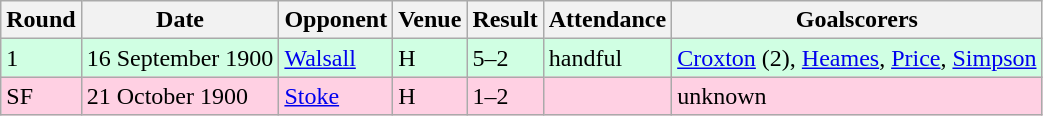<table class="wikitable">
<tr>
<th>Round</th>
<th>Date</th>
<th>Opponent</th>
<th>Venue</th>
<th>Result</th>
<th>Attendance</th>
<th>Goalscorers</th>
</tr>
<tr style="background-color: #d0ffe3;">
<td>1</td>
<td>16 September 1900</td>
<td><a href='#'>Walsall</a></td>
<td>H</td>
<td>5–2</td>
<td>handful</td>
<td><a href='#'>Croxton</a> (2), <a href='#'>Heames</a>, <a href='#'>Price</a>, <a href='#'>Simpson</a></td>
</tr>
<tr style="background-color: #ffd0e3;">
<td>SF</td>
<td>21 October 1900</td>
<td><a href='#'>Stoke</a></td>
<td>H</td>
<td>1–2</td>
<td></td>
<td>unknown</td>
</tr>
</table>
